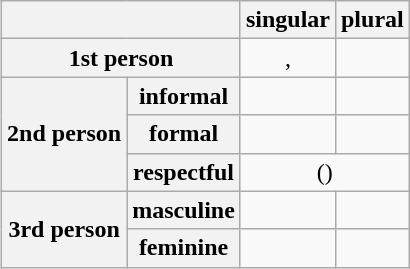<table class="wikitable"  style="text-align:center; float:right; margin-left: 1em;">
<tr>
<th colspan="2"> </th>
<th>singular</th>
<th>plural</th>
</tr>
<tr>
<th colspan="2">1st person</th>
<td>, </td>
<td></td>
</tr>
<tr>
<th rowspan="3">2nd person</th>
<th>informal</th>
<td></td>
<td></td>
</tr>
<tr>
<th>formal</th>
<td></td>
<td></td>
</tr>
<tr>
<th>respectful</th>
<td colspan="2">()</td>
</tr>
<tr>
<th rowspan="2">3rd person</th>
<th>masculine</th>
<td></td>
<td></td>
</tr>
<tr>
<th>feminine</th>
<td></td>
<td></td>
</tr>
</table>
